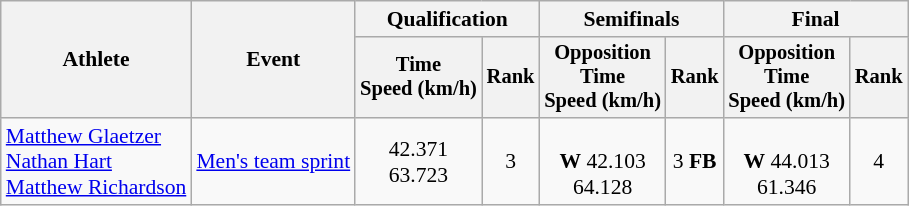<table class=wikitable style=font-size:90%;text-align:center>
<tr>
<th rowspan=2>Athlete</th>
<th rowspan=2>Event</th>
<th colspan=2>Qualification</th>
<th colspan=2>Semifinals</th>
<th colspan=2>Final</th>
</tr>
<tr style=font-size:95%>
<th>Time<br>Speed (km/h)</th>
<th>Rank</th>
<th>Opposition<br>Time<br>Speed (km/h)</th>
<th>Rank</th>
<th>Opposition<br>Time<br>Speed (km/h)</th>
<th>Rank</th>
</tr>
<tr>
<td align=left><a href='#'>Matthew Glaetzer</a><br><a href='#'>Nathan Hart</a><br><a href='#'>Matthew Richardson</a></td>
<td align=left><a href='#'>Men's team sprint</a></td>
<td>42.371<br>63.723</td>
<td>3</td>
<td><br><strong>W</strong> 42.103<br>64.128</td>
<td>3 <strong>FB</strong></td>
<td><br><strong>W</strong> 44.013<br>61.346</td>
<td>4</td>
</tr>
</table>
